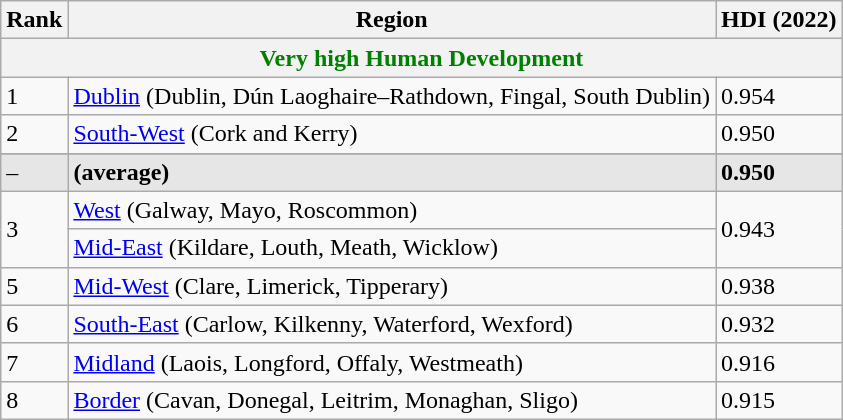<table class="wikitable sortable">
<tr>
<th>Rank</th>
<th>Region</th>
<th>HDI (2022)</th>
</tr>
<tr>
<th style="color:green;" colspan="3">Very high Human Development</th>
</tr>
<tr>
<td>1</td>
<td><a href='#'>Dublin</a> (Dublin, Dún Laoghaire–Rathdown, Fingal, South Dublin)</td>
<td>0.954</td>
</tr>
<tr>
<td>2</td>
<td><a href='#'>South-West</a> (Cork and Kerry)</td>
<td>0.950</td>
</tr>
<tr |->
</tr>
<tr style="background:#e6e6e6">
<td>–</td>
<td> <strong>(average)</strong></td>
<td><strong>0.950</strong></td>
</tr>
<tr>
<td rowspan="2">3</td>
<td><a href='#'>West</a> (Galway, Mayo, Roscommon)</td>
<td rowspan="2">0.943</td>
</tr>
<tr |->
<td><a href='#'>Mid-East</a> (Kildare, Louth, Meath, Wicklow)</td>
</tr>
<tr>
<td>5</td>
<td><a href='#'>Mid-West</a> (Clare, Limerick, Tipperary)</td>
<td>0.938</td>
</tr>
<tr>
<td>6</td>
<td><a href='#'>South-East</a> (Carlow, Kilkenny, Waterford, Wexford)</td>
<td>0.932</td>
</tr>
<tr>
<td>7</td>
<td><a href='#'>Midland</a> (Laois, Longford, Offaly, Westmeath)</td>
<td>0.916</td>
</tr>
<tr>
<td>8</td>
<td><a href='#'>Border</a> (Cavan, Donegal, Leitrim, Monaghan, Sligo)</td>
<td>0.915</td>
</tr>
</table>
